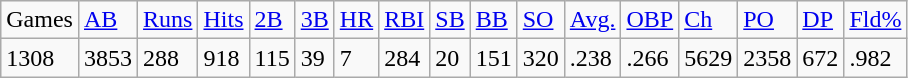<table class="wikitable">
<tr>
<td>Games</td>
<td><a href='#'>AB</a></td>
<td><a href='#'>Runs</a></td>
<td><a href='#'>Hits</a></td>
<td><a href='#'>2B</a></td>
<td><a href='#'>3B</a></td>
<td><a href='#'>HR</a></td>
<td><a href='#'>RBI</a></td>
<td><a href='#'>SB</a></td>
<td><a href='#'>BB</a></td>
<td><a href='#'>SO</a></td>
<td><a href='#'>Avg.</a></td>
<td><a href='#'>OBP</a></td>
<td><a href='#'>Ch</a></td>
<td><a href='#'>PO</a></td>
<td><a href='#'>DP</a></td>
<td><a href='#'>Fld%</a></td>
</tr>
<tr>
<td>1308</td>
<td>3853</td>
<td>288</td>
<td>918</td>
<td>115</td>
<td>39</td>
<td>7</td>
<td>284</td>
<td>20</td>
<td>151</td>
<td>320</td>
<td>.238</td>
<td>.266</td>
<td>5629</td>
<td>2358</td>
<td>672</td>
<td>.982</td>
</tr>
</table>
